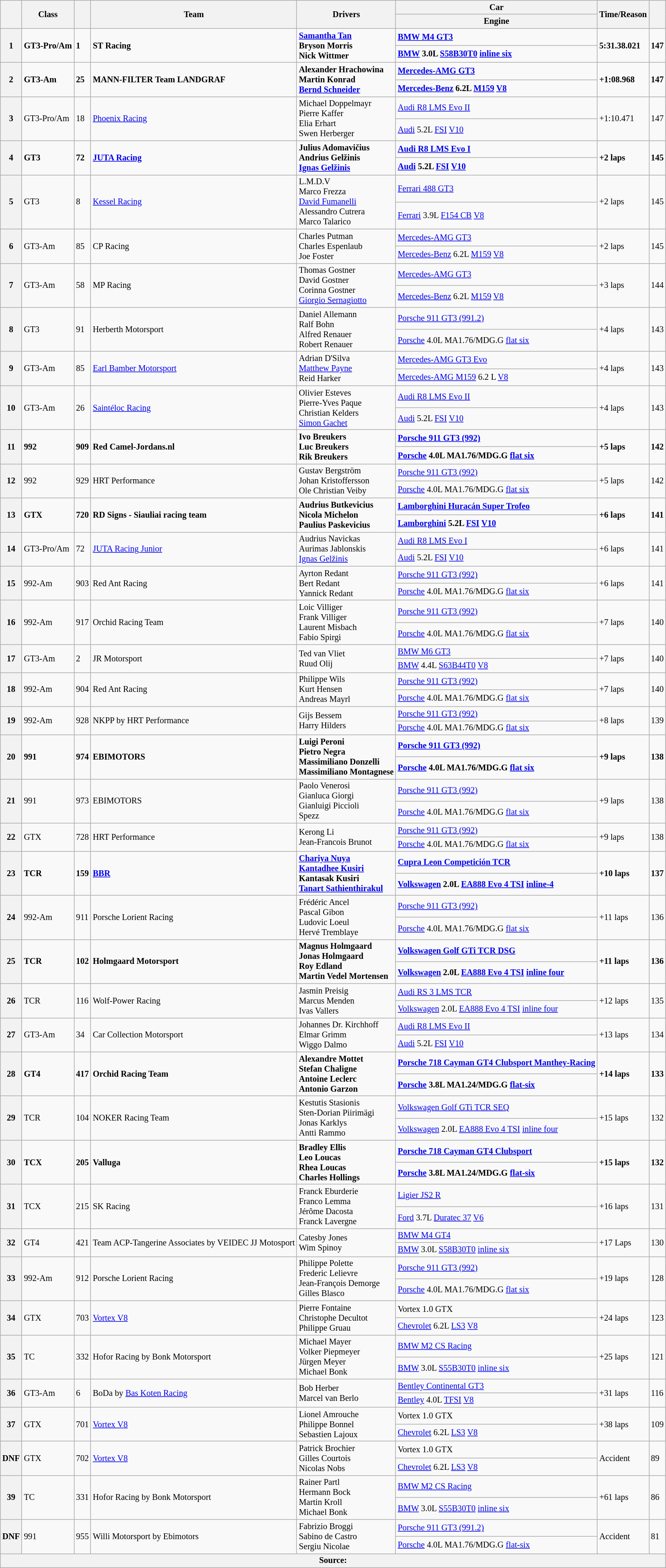<table class="wikitable" style="font-size: 85%;">
<tr>
<th rowspan=2></th>
<th rowspan=2>Class</th>
<th rowspan=2></th>
<th rowspan=2>Team</th>
<th rowspan=2>Drivers</th>
<th>Car</th>
<th rowspan=2>Time/Reason</th>
<th rowspan=2></th>
</tr>
<tr>
<th>Engine</th>
</tr>
<tr style="font-weight:bold">
<th rowspan=2>1</th>
<td rowspan=2>GT3-Pro/Am</td>
<td rowspan=2>1</td>
<td rowspan=2> ST Racing</td>
<td rowspan=2> <a href='#'>Samantha Tan</a><br> Bryson Morris<br> Nick Wittmer</td>
<td><a href='#'>BMW M4 GT3</a></td>
<td rowspan=2>5:31.38.021</td>
<td rowspan=2>147</td>
</tr>
<tr>
<td><strong><a href='#'>BMW</a> 3.0L <a href='#'>S58B30T0</a> <a href='#'>inline six</a></strong></td>
</tr>
<tr style="font-weight:bold">
<th rowspan=2>2</th>
<td rowspan=2>GT3-Am</td>
<td rowspan=2>25</td>
<td rowspan=2> MANN-FILTER Team LANDGRAF</td>
<td rowspan=2> Alexander Hrachowina<br> Martin Konrad<br> <a href='#'>Bernd Schneider</a></td>
<td><a href='#'>Mercedes-AMG GT3</a></td>
<td rowspan=2>+1:08.968</td>
<td rowspan=2>147</td>
</tr>
<tr>
<td><strong><a href='#'>Mercedes-Benz</a> 6.2L <a href='#'>M159</a> <a href='#'>V8</a></strong></td>
</tr>
<tr>
<th rowspan=2>3</th>
<td rowspan=2>GT3-Pro/Am</td>
<td rowspan=2>18</td>
<td rowspan=2> <a href='#'>Phoenix Racing</a></td>
<td rowspan=2> Michael Doppelmayr<br> Pierre Kaffer<br> Elia Erhart<br> Swen Herberger</td>
<td><a href='#'>Audi R8 LMS Evo II</a></td>
<td rowspan=2>+1:10.471</td>
<td rowspan=2>147</td>
</tr>
<tr>
<td><a href='#'>Audi</a> 5.2L <a href='#'>FSI</a> <a href='#'>V10</a></td>
</tr>
<tr style="font-weight:bold">
<th rowspan=2>4</th>
<td rowspan=2>GT3</td>
<td rowspan=2>72</td>
<td rowspan=2> <a href='#'>JUTA Racing</a></td>
<td rowspan=2> Julius Adomavičius<br> Andrius Gelžinis<br> <a href='#'>Ignas Gelžinis</a></td>
<td><a href='#'>Audi R8 LMS Evo I</a></td>
<td rowspan=2>+2 laps</td>
<td rowspan=2>145</td>
</tr>
<tr>
<td><strong><a href='#'>Audi</a> 5.2L <a href='#'>FSI</a> <a href='#'>V10</a></strong></td>
</tr>
<tr>
<th rowspan=2>5</th>
<td rowspan=2>GT3</td>
<td rowspan=2>8</td>
<td rowspan=2> <a href='#'>Kessel Racing</a></td>
<td rowspan=2> L.M.D.V<br> Marco Frezza<br> <a href='#'>David Fumanelli</a><br> Alessandro Cutrera<br> Marco Talarico</td>
<td><a href='#'>Ferrari 488 GT3</a></td>
<td rowspan=2>+2 laps</td>
<td rowspan=2>145</td>
</tr>
<tr>
<td><a href='#'>Ferrari</a> 3.9L <a href='#'>F154 CB</a> <a href='#'>V8</a></td>
</tr>
<tr>
<th rowspan=2>6</th>
<td rowspan=2>GT3-Am</td>
<td rowspan=2>85</td>
<td rowspan=2> CP Racing</td>
<td rowspan=2> Charles Putman<br> Charles Espenlaub<br> Joe Foster</td>
<td><a href='#'>Mercedes-AMG GT3</a></td>
<td rowspan=2>+2 laps</td>
<td rowspan=2>145</td>
</tr>
<tr>
<td><a href='#'>Mercedes-Benz</a> 6.2L <a href='#'>M159</a> <a href='#'>V8</a></td>
</tr>
<tr>
<th rowspan=2>7</th>
<td rowspan=2>GT3-Am</td>
<td rowspan=2>58</td>
<td rowspan=2> MP Racing</td>
<td rowspan=2> Thomas Gostner<br> David Gostner<br> Corinna Gostner<br> <a href='#'>Giorgio Sernagiotto</a></td>
<td><a href='#'>Mercedes-AMG GT3</a></td>
<td rowspan=2>+3 laps</td>
<td rowspan=2>144</td>
</tr>
<tr>
<td><a href='#'>Mercedes-Benz</a> 6.2L <a href='#'>M159</a> <a href='#'>V8</a></td>
</tr>
<tr>
<th rowspan=2>8</th>
<td rowspan=2>GT3</td>
<td rowspan=2>91</td>
<td rowspan=2> Herberth Motorsport</td>
<td rowspan=2> Daniel Allemann<br> Ralf Bohn<br> Alfred Renauer<br> Robert Renauer</td>
<td><a href='#'>Porsche 911 GT3 (991.2)</a></td>
<td rowspan=2>+4 laps</td>
<td rowspan=2>143</td>
</tr>
<tr>
<td><a href='#'>Porsche</a> 4.0L MA1.76/MDG.G <a href='#'>flat six</a></td>
</tr>
<tr>
<th rowspan=2>9</th>
<td rowspan=2>GT3-Am</td>
<td rowspan=2>85</td>
<td rowspan=2> <a href='#'>Earl Bamber Motorsport</a></td>
<td rowspan=2> Adrian D'Silva<br> <a href='#'>Matthew Payne</a><br> Reid Harker</td>
<td><a href='#'>Mercedes-AMG GT3 Evo</a></td>
<td rowspan=2>+4 laps</td>
<td rowspan=2>143</td>
</tr>
<tr>
<td><a href='#'>Mercedes-AMG M159</a> 6.2 L <a href='#'>V8</a></td>
</tr>
<tr>
<th rowspan=2>10</th>
<td rowspan=2>GT3-Am</td>
<td rowspan=2>26</td>
<td rowspan=2> <a href='#'>Saintéloc Racing</a></td>
<td rowspan=2> Olivier Esteves<br> Pierre-Yves Paque<br> Christian Kelders<br> <a href='#'>Simon Gachet</a></td>
<td><a href='#'>Audi R8 LMS Evo II</a></td>
<td rowspan=2>+4 laps</td>
<td rowspan=2>143</td>
</tr>
<tr>
<td><a href='#'>Audi</a> 5.2L <a href='#'>FSI</a> <a href='#'>V10</a></td>
</tr>
<tr style="font-weight:bold">
<th rowspan=2>11</th>
<td rowspan=2>992</td>
<td rowspan=2>909</td>
<td rowspan=2> Red Camel-Jordans.nl</td>
<td rowspan=2> Ivo Breukers<br> Luc Breukers<br> Rik Breukers</td>
<td><a href='#'>Porsche 911 GT3 (992)</a></td>
<td rowspan=2>+5 laps</td>
<td rowspan=2>142</td>
</tr>
<tr>
<td><strong><a href='#'>Porsche</a> 4.0L MA1.76/MDG.G <a href='#'>flat six</a></strong></td>
</tr>
<tr>
<th rowspan=2>12</th>
<td rowspan=2>992</td>
<td rowspan=2>929</td>
<td rowspan=2> HRT Performance</td>
<td rowspan=2> Gustav Bergström<br> Johan Kristoffersson<br> Ole Christian Veiby</td>
<td><a href='#'>Porsche 911 GT3 (992)</a></td>
<td rowspan=2>+5 laps</td>
<td rowspan=2>142</td>
</tr>
<tr>
<td><a href='#'>Porsche</a> 4.0L MA1.76/MDG.G <a href='#'>flat six</a></td>
</tr>
<tr style="font-weight:bold">
<th rowspan=2>13</th>
<td rowspan=2>GTX</td>
<td rowspan=2>720</td>
<td rowspan=2> RD Signs - Siauliai racing team</td>
<td rowspan=2> Audrius Butkevicius<br> Nicola Michelon<br> Paulius Paskevicius</td>
<td><a href='#'>Lamborghini Huracán Super Trofeo</a></td>
<td rowspan=2>+6 laps</td>
<td rowspan=2>141</td>
</tr>
<tr>
<td><strong><a href='#'>Lamborghini</a> 5.2L <a href='#'>FSI</a> <a href='#'>V10</a></strong></td>
</tr>
<tr>
<th rowspan=2>14</th>
<td rowspan=2>GT3-Pro/Am</td>
<td rowspan=2>72</td>
<td rowspan=2> <a href='#'>JUTA Racing Junior</a></td>
<td rowspan=2> Audrius Navickas<br> Aurimas Jablonskis<br> <a href='#'>Ignas Gelžinis</a></td>
<td><a href='#'>Audi R8 LMS Evo I</a></td>
<td rowspan=2>+6 laps</td>
<td rowspan=2>141</td>
</tr>
<tr>
<td><a href='#'>Audi</a> 5.2L <a href='#'>FSI</a> <a href='#'>V10</a></td>
</tr>
<tr>
<th rowspan=2>15</th>
<td rowspan=2>992-Am</td>
<td rowspan=2>903</td>
<td rowspan=2> Red Ant Racing</td>
<td rowspan=2> Ayrton Redant<br> Bert Redant<br> Yannick Redant</td>
<td><a href='#'>Porsche 911 GT3 (992)</a></td>
<td rowspan=2>+6 laps</td>
<td rowspan=2>141</td>
</tr>
<tr>
<td><a href='#'>Porsche</a> 4.0L MA1.76/MDG.G <a href='#'>flat six</a></td>
</tr>
<tr>
<th rowspan=2>16</th>
<td rowspan=2>992-Am</td>
<td rowspan=2>917</td>
<td rowspan=2> Orchid Racing Team</td>
<td rowspan=2> Loic Villiger<br> Frank Villiger<br> Laurent Misbach<br> Fabio Spirgi</td>
<td><a href='#'>Porsche 911 GT3 (992)</a></td>
<td rowspan=2>+7 laps</td>
<td rowspan=2>140</td>
</tr>
<tr>
<td><a href='#'>Porsche</a> 4.0L MA1.76/MDG.G <a href='#'>flat six</a></td>
</tr>
<tr>
<th rowspan=2>17</th>
<td rowspan=2>GT3-Am</td>
<td rowspan=2>2</td>
<td rowspan=2> JR Motorsport</td>
<td rowspan=2> Ted van Vliet<br> Ruud Olij</td>
<td><a href='#'>BMW M6 GT3</a></td>
<td rowspan=2>+7 laps</td>
<td rowspan=2>140</td>
</tr>
<tr>
<td><a href='#'>BMW</a> 4.4L <a href='#'>S63B44T0</a> <a href='#'>V8</a></td>
</tr>
<tr>
<th rowspan=2>18</th>
<td rowspan=2>992-Am</td>
<td rowspan=2>904</td>
<td rowspan=2> Red Ant Racing</td>
<td rowspan=2> Philippe Wils<br> Kurt Hensen<br> Andreas Mayrl</td>
<td><a href='#'>Porsche 911 GT3 (992)</a></td>
<td rowspan=2>+7 laps</td>
<td rowspan=2>140</td>
</tr>
<tr>
<td><a href='#'>Porsche</a> 4.0L MA1.76/MDG.G <a href='#'>flat six</a></td>
</tr>
<tr>
<th rowspan=2>19</th>
<td rowspan=2>992-Am</td>
<td rowspan=2>928</td>
<td rowspan=2> NKPP by HRT Performance</td>
<td rowspan=2> Gijs Bessem<br> Harry Hilders</td>
<td><a href='#'>Porsche 911 GT3 (992)</a></td>
<td rowspan=2>+8 laps</td>
<td rowspan=2>139</td>
</tr>
<tr>
<td><a href='#'>Porsche</a> 4.0L MA1.76/MDG.G <a href='#'>flat six</a></td>
</tr>
<tr style="font-weight:bold">
<th rowspan=2>20</th>
<td rowspan=2>991</td>
<td rowspan=2>974</td>
<td rowspan=2> EBIMOTORS</td>
<td rowspan=2> Luigi Peroni<br> Pietro Negra<br> Massimiliano Donzelli<br> Massimiliano Montagnese</td>
<td><a href='#'>Porsche 911 GT3 (992)</a></td>
<td rowspan=2>+9 laps</td>
<td rowspan=2>138</td>
</tr>
<tr>
<td><strong><a href='#'>Porsche</a> 4.0L MA1.76/MDG.G <a href='#'>flat six</a></strong></td>
</tr>
<tr>
<th rowspan=2>21</th>
<td rowspan=2>991</td>
<td rowspan=2>973</td>
<td rowspan=2> EBIMOTORS</td>
<td rowspan=2> Paolo Venerosi<br> Gianluca Giorgi<br> Gianluigi Piccioli<br> Spezz</td>
<td><a href='#'>Porsche 911 GT3 (992)</a></td>
<td rowspan=2>+9 laps</td>
<td rowspan=2>138</td>
</tr>
<tr>
<td><a href='#'>Porsche</a> 4.0L MA1.76/MDG.G <a href='#'>flat six</a></td>
</tr>
<tr>
<th rowspan=2>22</th>
<td rowspan=2>GTX</td>
<td rowspan=2>728</td>
<td rowspan=2> HRT Performance</td>
<td rowspan=2> Kerong Li<br> Jean-Francois Brunot</td>
<td><a href='#'>Porsche 911 GT3 (992)</a></td>
<td rowspan=2>+9 laps</td>
<td rowspan=2>138</td>
</tr>
<tr>
<td><a href='#'>Porsche</a> 4.0L MA1.76/MDG.G <a href='#'>flat six</a></td>
</tr>
<tr style="font-weight:bold">
<th rowspan=2>23</th>
<td rowspan=2>TCR</td>
<td rowspan=2>159</td>
<td rowspan=2> <a href='#'>BBR</a></td>
<td rowspan=2> <a href='#'>Chariya Nuya</a><br> <a href='#'>Kantadhee Kusiri</a><br> Kantasak Kusiri<br> <a href='#'>Tanart Sathienthirakul</a></td>
<td><a href='#'>Cupra Leon Competición TCR</a></td>
<td rowspan=2>+10 laps</td>
<td rowspan=2>137</td>
</tr>
<tr>
<td><strong><a href='#'>Volkswagen</a> 2.0L <a href='#'>EA888 Evo 4 TSI</a> <a href='#'>inline-4</a></strong></td>
</tr>
<tr>
<th rowspan=2>24</th>
<td rowspan=2>992-Am</td>
<td rowspan=2>911</td>
<td rowspan=2> Porsche Lorient Racing</td>
<td rowspan=2> Frédéric Ancel<br> Pascal Gibon<br> Ludovic Loeul<br> Hervé Tremblaye</td>
<td><a href='#'>Porsche 911 GT3 (992)</a></td>
<td rowspan=2>+11 laps</td>
<td rowspan=2>136</td>
</tr>
<tr>
<td><a href='#'>Porsche</a> 4.0L MA1.76/MDG.G <a href='#'>flat six</a></td>
</tr>
<tr style="font-weight:bold">
<th rowspan=2>25</th>
<td rowspan=2>TCR</td>
<td rowspan=2>102</td>
<td rowspan=2> Holmgaard Motorsport</td>
<td rowspan=2> Magnus Holmgaard<br> Jonas Holmgaard<br> Roy Edland<br> Martin Vedel Mortensen</td>
<td><a href='#'>Volkswagen Golf GTi TCR DSG</a></td>
<td rowspan=2>+11 laps</td>
<td rowspan=2>136</td>
</tr>
<tr>
<td><strong><a href='#'>Volkswagen</a> 2.0L <a href='#'>EA888 Evo 4 TSI</a> <a href='#'>inline four</a></strong></td>
</tr>
<tr>
<th rowspan=2>26</th>
<td rowspan=2>TCR</td>
<td rowspan=2>116</td>
<td rowspan=2> Wolf-Power Racing</td>
<td rowspan=2> Jasmin Preisig<br> Marcus Menden<br> Ivas Vallers</td>
<td><a href='#'>Audi RS 3 LMS TCR</a></td>
<td rowspan=2>+12 laps</td>
<td rowspan=2>135</td>
</tr>
<tr>
<td><a href='#'>Volkswagen</a> 2.0L <a href='#'>EA888 Evo 4 TSI</a> <a href='#'>inline four</a></td>
</tr>
<tr>
<th rowspan=2>27</th>
<td rowspan=2>GT3-Am</td>
<td rowspan=2>34</td>
<td rowspan=2> Car Collection Motorsport</td>
<td rowspan=2> Johannes Dr. Kirchhoff<br> Elmar Grimm<br> Wiggo Dalmo</td>
<td><a href='#'>Audi R8 LMS Evo II</a></td>
<td rowspan=2>+13 laps</td>
<td rowspan=2>134</td>
</tr>
<tr>
<td><a href='#'>Audi</a> 5.2L <a href='#'>FSI</a> <a href='#'>V10</a></td>
</tr>
<tr style="font-weight:bold">
<th rowspan=2>28</th>
<td rowspan=2>GT4</td>
<td rowspan=2>417</td>
<td rowspan=2> Orchid Racing Team</td>
<td rowspan=2> Alexandre Mottet<br> Stefan Chaligne<br> Antoine Leclerc<br> Antonio Garzon</td>
<td><a href='#'>Porsche 718 Cayman GT4 Clubsport Manthey-Racing</a></td>
<td rowspan=2>+14 laps</td>
<td rowspan=2>133</td>
</tr>
<tr>
<td><strong><a href='#'>Porsche</a> 3.8L MA1.24/MDG.G <a href='#'>flat-six</a></strong></td>
</tr>
<tr>
<th rowspan=2>29</th>
<td rowspan=2>TCR</td>
<td rowspan=2>104</td>
<td rowspan=2> NOKER Racing Team</td>
<td rowspan=2> Kestutis Stasionis<br> Sten-Dorian Piirimägi<br> Jonas Karklys<br> Antti Rammo</td>
<td><a href='#'>Volkswagen Golf GTi TCR SEQ</a></td>
<td rowspan=2>+15 laps</td>
<td rowspan=2>132</td>
</tr>
<tr>
<td><a href='#'>Volkswagen</a> 2.0L <a href='#'>EA888 Evo 4 TSI</a> <a href='#'>inline four</a></td>
</tr>
<tr style="font-weight:bold">
<th rowspan=2>30</th>
<td rowspan=2>TCX</td>
<td rowspan=2>205</td>
<td rowspan=2> Valluga</td>
<td rowspan=2> Bradley Ellis<br> Leo Loucas<br> Rhea Loucas<br> Charles Hollings</td>
<td><a href='#'>Porsche 718 Cayman GT4 Clubsport</a></td>
<td rowspan=2>+15 laps</td>
<td rowspan=2>132</td>
</tr>
<tr>
<td><strong><a href='#'>Porsche</a> 3.8L MA1.24/MDG.G <a href='#'>flat-six</a></strong></td>
</tr>
<tr>
<th rowspan=2>31</th>
<td rowspan=2>TCX</td>
<td rowspan=2>215</td>
<td rowspan=2> SK Racing</td>
<td rowspan=2> Franck Eburderie<br> Franco Lemma<br> Jérôme Dacosta<br> Franck Lavergne</td>
<td><a href='#'>Ligier JS2 R</a></td>
<td rowspan=2>+16 laps</td>
<td rowspan=2>131</td>
</tr>
<tr>
<td><a href='#'>Ford</a> 3.7L <a href='#'>Duratec 37</a> <a href='#'>V6</a></td>
</tr>
<tr>
<th rowspan=2>32</th>
<td rowspan=2>GT4</td>
<td rowspan=2>421</td>
<td rowspan=2> Team ACP-Tangerine Associates by VEIDEC JJ Motosport</td>
<td rowspan=2> Catesby Jones<br> Wim Spinoy</td>
<td><a href='#'>BMW M4 GT4</a></td>
<td rowspan=2>+17 Laps</td>
<td rowspan=2>130</td>
</tr>
<tr>
<td><a href='#'>BMW</a> 3.0L <a href='#'>S58B30T0</a> <a href='#'>inline six</a></td>
</tr>
<tr>
<th rowspan=2>33</th>
<td rowspan=2>992-Am</td>
<td rowspan=2>912</td>
<td rowspan=2> Porsche Lorient Racing</td>
<td rowspan=2> Philippe Polette<br> Frederic Lelievre<br> Jean-François Demorge<br> Gilles Blasco</td>
<td><a href='#'>Porsche 911 GT3 (992)</a></td>
<td rowspan=2>+19 laps</td>
<td rowspan=2>128</td>
</tr>
<tr>
<td><a href='#'>Porsche</a> 4.0L MA1.76/MDG.G <a href='#'>flat six</a></td>
</tr>
<tr>
<th rowspan=2>34</th>
<td rowspan=2>GTX</td>
<td rowspan=2>703</td>
<td rowspan=2> <a href='#'>Vortex V8</a></td>
<td rowspan=2> Pierre Fontaine<br> Christophe Decultot<br> Philippe Gruau</td>
<td>Vortex 1.0 GTX</td>
<td rowspan=2>+24 laps</td>
<td rowspan=2>123</td>
</tr>
<tr>
<td><a href='#'>Chevrolet</a> 6.2L <a href='#'>LS3</a> <a href='#'>V8</a></td>
</tr>
<tr>
<th rowspan=2>35</th>
<td rowspan=2>TC</td>
<td rowspan=2>332</td>
<td rowspan=2> Hofor Racing by Bonk Motorsport</td>
<td rowspan=2> Michael Mayer<br> Volker Piepmeyer<br> Jürgen Meyer<br> Michael Bonk</td>
<td><a href='#'>BMW M2 CS Racing</a></td>
<td rowspan=2>+25 laps</td>
<td rowspan=2>121</td>
</tr>
<tr>
<td><a href='#'>BMW</a> 3.0L <a href='#'>S55B30T0</a> <a href='#'>inline six</a></td>
</tr>
<tr>
<th rowspan=2>36</th>
<td rowspan=2>GT3-Am</td>
<td rowspan=2>6</td>
<td rowspan=2> BoDa by <a href='#'>Bas Koten Racing</a></td>
<td rowspan=2> Bob Herber<br> Marcel van Berlo</td>
<td><a href='#'>Bentley Continental GT3</a></td>
<td rowspan=2>+31 laps</td>
<td rowspan=2>116</td>
</tr>
<tr>
<td><a href='#'>Bentley</a> 4.0L <a href='#'>TFSI</a> <a href='#'>V8</a></td>
</tr>
<tr>
<th rowspan=2>37</th>
<td rowspan=2>GTX</td>
<td rowspan=2>701</td>
<td rowspan=2> <a href='#'>Vortex V8</a></td>
<td rowspan=2> Lionel Amrouche<br> Philippe Bonnel<br> Sebastien Lajoux</td>
<td>Vortex 1.0 GTX</td>
<td rowspan=2>+38 laps</td>
<td rowspan=2>109</td>
</tr>
<tr>
<td><a href='#'>Chevrolet</a> 6.2L <a href='#'>LS3</a> <a href='#'>V8</a></td>
</tr>
<tr>
<th rowspan=2>DNF</th>
<td rowspan=2>GTX</td>
<td rowspan=2>702</td>
<td rowspan=2> <a href='#'>Vortex V8</a></td>
<td rowspan=2> Patrick Brochier<br> Gilles Courtois<br> Nicolas Nobs</td>
<td>Vortex 1.0 GTX</td>
<td rowspan=2>Accident</td>
<td rowspan=2>89</td>
</tr>
<tr>
<td><a href='#'>Chevrolet</a> 6.2L <a href='#'>LS3</a> <a href='#'>V8</a></td>
</tr>
<tr>
<th rowspan=2>39</th>
<td rowspan=2>TC</td>
<td rowspan=2>331</td>
<td rowspan=2> Hofor Racing by Bonk Motorsport</td>
<td rowspan=2> Rainer Partl<br> Hermann Bock<br> Martin Kroll<br> Michael Bonk</td>
<td><a href='#'>BMW M2 CS Racing</a></td>
<td rowspan=2>+61 laps</td>
<td rowspan=2>86</td>
</tr>
<tr>
<td><a href='#'>BMW</a> 3.0L <a href='#'>S55B30T0</a> <a href='#'>inline six</a></td>
</tr>
<tr>
<th rowspan=2>DNF</th>
<td rowspan=2>991</td>
<td rowspan=2>955</td>
<td rowspan=2> Willi Motorsport by Ebimotors</td>
<td rowspan=2> Fabrizio Broggi<br> Sabino de Castro<br> Sergiu Nicolae</td>
<td><a href='#'>Porsche 911 GT3 (991.2)</a></td>
<td rowspan=2>Accident</td>
<td rowspan=2>81</td>
</tr>
<tr>
<td><a href='#'>Porsche</a> 4.0L MA1.76/MDG.G <a href='#'>flat-six</a></td>
</tr>
<tr>
<th colspan=8>Source:</th>
</tr>
</table>
